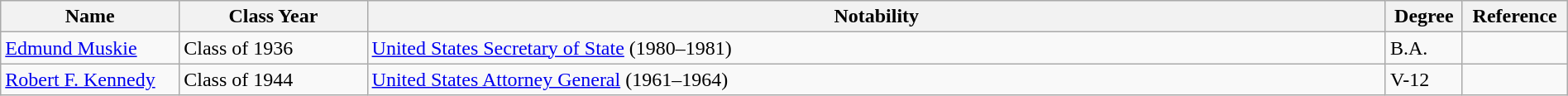<table class="wikitable" style="width:100%">
<tr>
<th style="width:*;">Name</th>
<th style="width:12%;">Class Year</th>
<th class="unsortable" style="width:65%;">Notability</th>
<th>Degree</th>
<th>Reference</th>
</tr>
<tr>
<td><a href='#'>Edmund Muskie</a></td>
<td>Class of 1936</td>
<td><a href='#'>United States Secretary of State</a> (1980–1981)</td>
<td>B.A.</td>
<td></td>
</tr>
<tr>
<td><a href='#'>Robert F. Kennedy</a></td>
<td>Class of 1944</td>
<td><a href='#'>United States Attorney General</a> (1961–1964)</td>
<td>V-12</td>
<td></td>
</tr>
</table>
